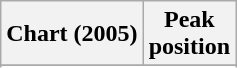<table class="wikitable sortable plainrowheaders">
<tr>
<th scope="col">Chart (2005)</th>
<th scope="col">Peak<br>position</th>
</tr>
<tr>
</tr>
<tr>
</tr>
<tr>
</tr>
<tr>
</tr>
<tr>
</tr>
<tr>
</tr>
<tr>
</tr>
<tr>
</tr>
<tr>
</tr>
<tr>
</tr>
</table>
